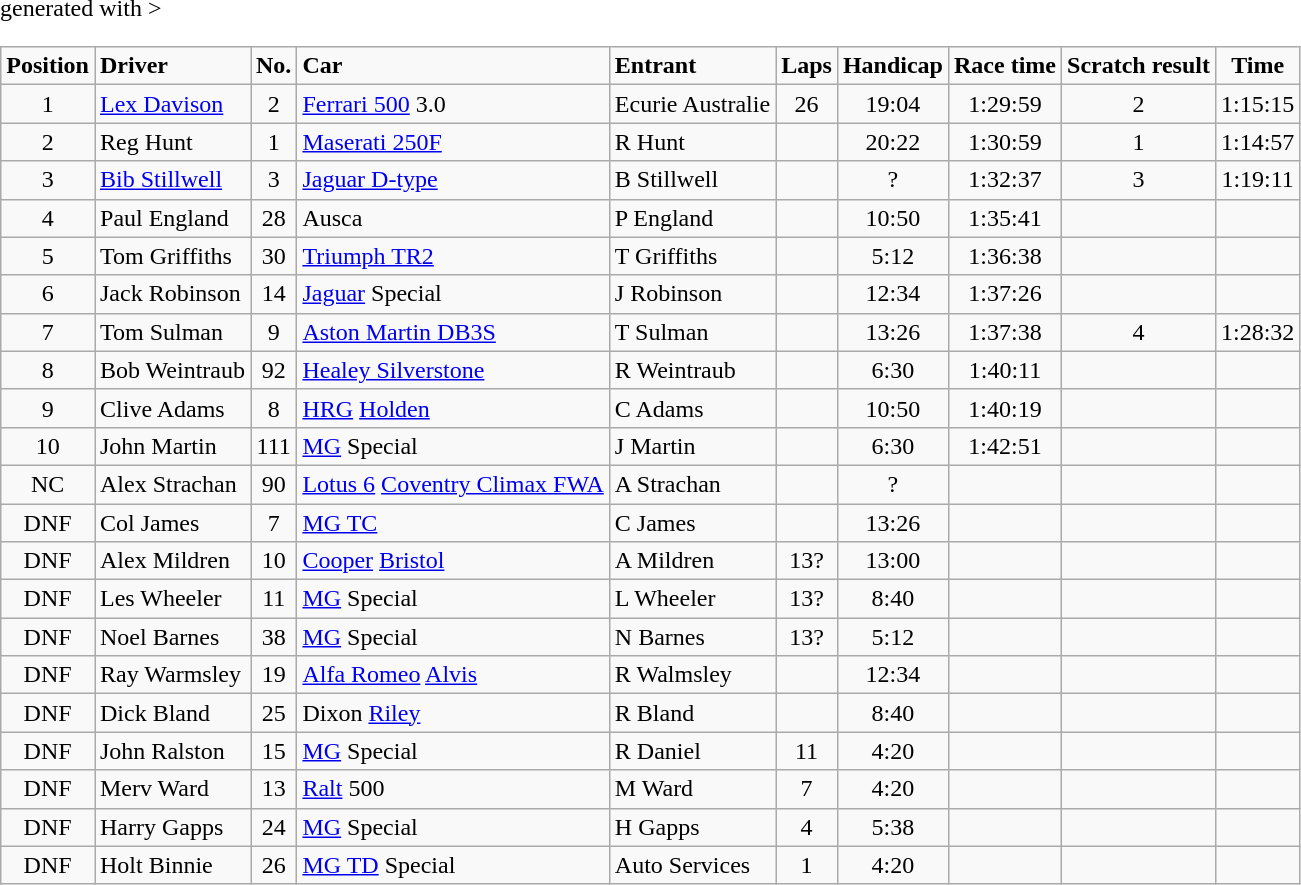<table class="wikitable" <hiddentext>generated with >
<tr style="font-weight:bold">
<td height="14" align="center">Position</td>
<td>Driver</td>
<td align="center">No.</td>
<td>Car</td>
<td>Entrant</td>
<td align="center">Laps</td>
<td align="center">Handicap</td>
<td align="center">Race time</td>
<td align="center">Scratch result</td>
<td align="center">Time</td>
</tr>
<tr>
<td height="14" align="center">1</td>
<td><a href='#'>Lex Davison</a></td>
<td align="center">2</td>
<td><a href='#'>Ferrari 500</a> 3.0</td>
<td>Ecurie Australie</td>
<td align="center">26</td>
<td align="center">19:04</td>
<td align="center">1:29:59</td>
<td align="center">2</td>
<td align="center">1:15:15</td>
</tr>
<tr>
<td height="14" align="center">2</td>
<td>Reg Hunt</td>
<td align="center">1</td>
<td><a href='#'>Maserati 250F</a></td>
<td>R Hunt</td>
<td align="center"> </td>
<td align="center">20:22</td>
<td align="center">1:30:59</td>
<td align="center">1</td>
<td align="center">1:14:57</td>
</tr>
<tr>
<td height="14" align="center">3</td>
<td><a href='#'>Bib Stillwell</a></td>
<td align="center">3</td>
<td><a href='#'>Jaguar D-type</a></td>
<td>B Stillwell</td>
<td align="center"> </td>
<td align="center">?</td>
<td align="center">1:32:37</td>
<td align="center">3</td>
<td align="center">1:19:11</td>
</tr>
<tr>
<td height="14" align="center">4</td>
<td>Paul England</td>
<td align="center">28</td>
<td>Ausca</td>
<td>P England</td>
<td align="center"> </td>
<td align="center">10:50</td>
<td align="center">1:35:41</td>
<td align="center"> </td>
<td align="center"></td>
</tr>
<tr>
<td height="14" align="center">5</td>
<td>Tom Griffiths</td>
<td align="center">30</td>
<td><a href='#'>Triumph TR2</a></td>
<td>T Griffiths</td>
<td align="center"> </td>
<td align="center">5:12</td>
<td align="center">1:36:38</td>
<td align="center"> </td>
<td align="center"> </td>
</tr>
<tr>
<td height="14" align="center">6</td>
<td>Jack Robinson</td>
<td align="center">14</td>
<td><a href='#'>Jaguar</a> Special</td>
<td>J Robinson</td>
<td align="center"> </td>
<td align="center">12:34</td>
<td align="center">1:37:26</td>
<td align="center"> </td>
<td align="center"> </td>
</tr>
<tr>
<td height="14" align="center">7</td>
<td>Tom Sulman</td>
<td align="center">9</td>
<td><a href='#'>Aston Martin DB3S</a></td>
<td>T Sulman</td>
<td align="center"> </td>
<td align="center">13:26</td>
<td align="center">1:37:38</td>
<td align="center">4</td>
<td align="center">1:28:32</td>
</tr>
<tr>
<td height="14" align="center">8</td>
<td>Bob Weintraub</td>
<td align="center">92</td>
<td><a href='#'>Healey Silverstone</a></td>
<td>R Weintraub</td>
<td align="center"> </td>
<td align="center">6:30</td>
<td align="center">1:40:11</td>
<td align="center"> </td>
<td align="center"> </td>
</tr>
<tr>
<td height="14" align="center">9</td>
<td>Clive Adams</td>
<td align="center">8</td>
<td><a href='#'>HRG</a> <a href='#'>Holden</a></td>
<td>C Adams</td>
<td align="center"> </td>
<td align="center">10:50</td>
<td align="center">1:40:19</td>
<td align="center"> </td>
<td align="center"> </td>
</tr>
<tr>
<td height="14" align="center">10</td>
<td>John Martin</td>
<td align="center">111</td>
<td><a href='#'>MG</a> Special</td>
<td>J Martin</td>
<td align="center"> </td>
<td align="center">6:30</td>
<td align="center">1:42:51</td>
<td align="center"> </td>
<td align="center"> </td>
</tr>
<tr>
<td height="14" align="center">NC</td>
<td>Alex Strachan</td>
<td align="center">90</td>
<td><a href='#'>Lotus 6</a> <a href='#'>Coventry Climax FWA</a></td>
<td>A Strachan</td>
<td align="center"> </td>
<td align="center">?</td>
<td align="center"> </td>
<td align="center"> </td>
<td align="center"> </td>
</tr>
<tr>
<td height="14" align="center">DNF</td>
<td>Col James</td>
<td align="center">7</td>
<td><a href='#'>MG TC</a></td>
<td>C James</td>
<td align="center"> </td>
<td align="center">13:26</td>
<td align="center"> </td>
<td align="center"> </td>
<td align="center"> </td>
</tr>
<tr>
<td height="14" align="center">DNF</td>
<td>Alex Mildren</td>
<td align="center">10</td>
<td><a href='#'>Cooper</a> <a href='#'>Bristol</a></td>
<td>A Mildren</td>
<td align="center">13?</td>
<td align="center">13:00</td>
<td align="center"> </td>
<td align="center"> </td>
<td align="center"> </td>
</tr>
<tr>
<td height="14" align="center">DNF</td>
<td>Les Wheeler</td>
<td align="center">11</td>
<td><a href='#'>MG</a> Special</td>
<td>L Wheeler</td>
<td align="center">13?</td>
<td align="center">8:40</td>
<td align="center"> </td>
<td align="center"> </td>
<td align="center"> </td>
</tr>
<tr>
<td height="14" align="center">DNF</td>
<td>Noel Barnes</td>
<td align="center">38</td>
<td><a href='#'>MG</a> Special</td>
<td>N Barnes</td>
<td align="center">13?</td>
<td align="center">5:12</td>
<td align="center"> </td>
<td align="center"> </td>
<td align="center"> </td>
</tr>
<tr>
<td height="14" align="center">DNF</td>
<td>Ray Warmsley</td>
<td align="center">19</td>
<td><a href='#'>Alfa Romeo</a> <a href='#'>Alvis</a></td>
<td>R Walmsley</td>
<td align="center"> </td>
<td align="center">12:34</td>
<td align="center"> </td>
<td align="center"> </td>
<td align="center"> </td>
</tr>
<tr>
<td height="14" align="center">DNF</td>
<td>Dick Bland</td>
<td align="center">25</td>
<td>Dixon <a href='#'>Riley</a></td>
<td>R Bland</td>
<td align="center"> </td>
<td align="center">8:40</td>
<td align="center"> </td>
<td align="center"> </td>
<td align="center"> </td>
</tr>
<tr>
<td height="14" align="center">DNF</td>
<td>John Ralston</td>
<td align="center">15</td>
<td><a href='#'>MG</a> Special</td>
<td>R Daniel</td>
<td align="center">11</td>
<td align="center">4:20</td>
<td align="center"> </td>
<td align="center"> </td>
<td align="center"> </td>
</tr>
<tr>
<td height="14" align="center">DNF</td>
<td>Merv Ward</td>
<td align="center">13</td>
<td><a href='#'>Ralt</a> 500</td>
<td>M Ward</td>
<td align="center">7</td>
<td align="center">4:20</td>
<td align="center"> </td>
<td align="center"> </td>
<td align="center"> </td>
</tr>
<tr>
<td height="14" align="center">DNF</td>
<td>Harry Gapps</td>
<td align="center">24</td>
<td><a href='#'>MG</a> Special</td>
<td>H Gapps</td>
<td align="center">4</td>
<td align="center">5:38</td>
<td align="center"> </td>
<td align="center"> </td>
<td align="center"> </td>
</tr>
<tr>
<td height="14" align="center">DNF</td>
<td>Holt Binnie</td>
<td align="center">26</td>
<td><a href='#'>MG TD</a> Special</td>
<td>Auto Services</td>
<td align="center">1</td>
<td align="center">4:20</td>
<td align="center"> </td>
<td align="center"> </td>
<td align="center"> </td>
</tr>
</table>
